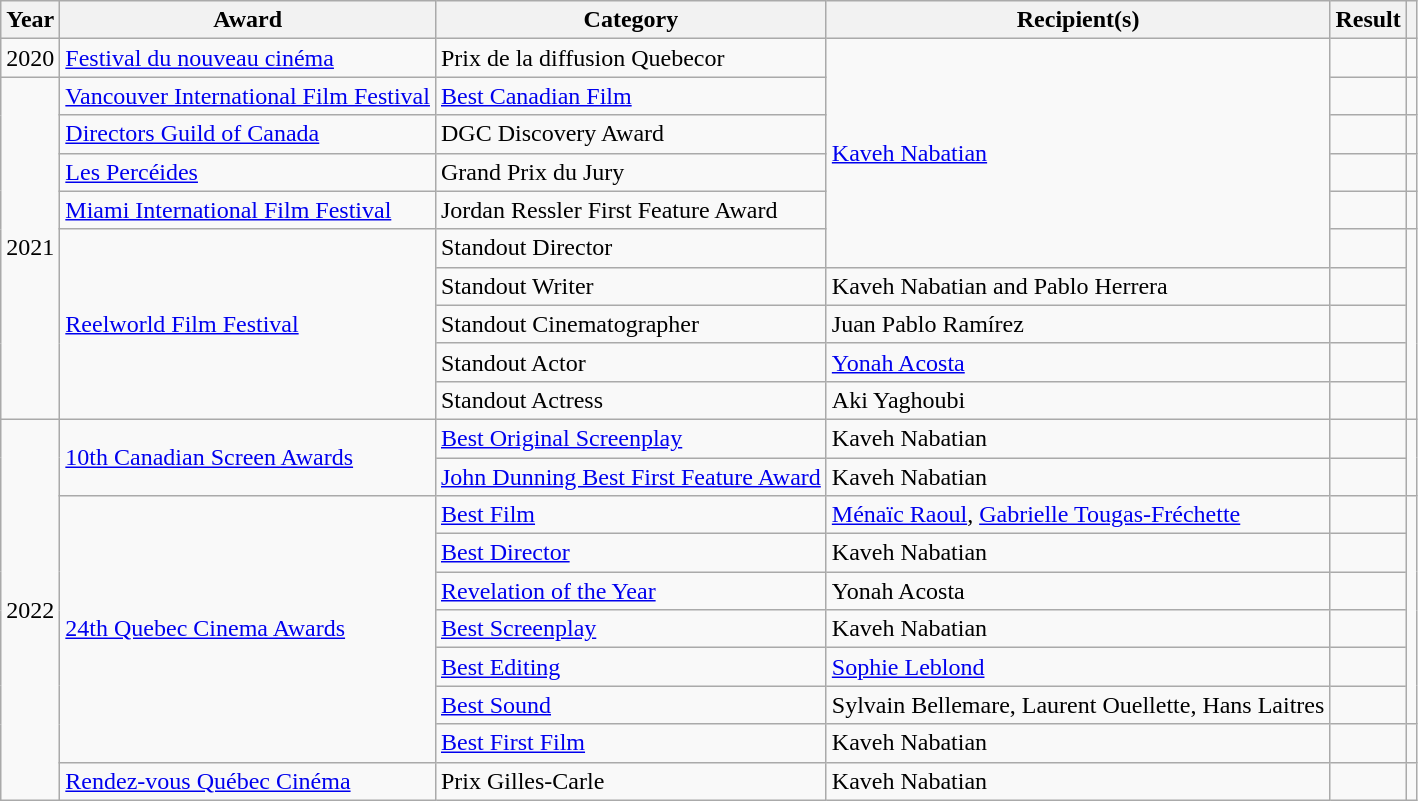<table class="wikitable plainrowheaders sortable">
<tr>
<th scope="col">Year</th>
<th scope="col">Award</th>
<th scope="col">Category</th>
<th scope="col">Recipient(s)</th>
<th scope="col">Result</th>
<th scope="col" class="unsortable"></th>
</tr>
<tr>
<td>2020</td>
<td><a href='#'>Festival du nouveau cinéma</a></td>
<td>Prix de la diffusion Quebecor</td>
<td rowspan="6"><a href='#'>Kaveh Nabatian</a></td>
<td></td>
<td></td>
</tr>
<tr>
<td rowspan="9">2021</td>
<td><a href='#'>Vancouver International Film Festival</a></td>
<td><a href='#'>Best Canadian Film</a></td>
<td></td>
<td></td>
</tr>
<tr>
<td><a href='#'>Directors Guild of Canada</a></td>
<td>DGC Discovery Award</td>
<td></td>
<td></td>
</tr>
<tr>
<td><a href='#'>Les Percéides</a></td>
<td>Grand Prix du Jury</td>
<td></td>
<td></td>
</tr>
<tr>
<td><a href='#'>Miami International Film Festival</a></td>
<td>Jordan Ressler First Feature Award</td>
<td></td>
<td></td>
</tr>
<tr>
<td rowspan="5"><a href='#'>Reelworld Film Festival</a></td>
<td>Standout Director</td>
<td></td>
<td rowspan="5"></td>
</tr>
<tr>
<td>Standout Writer</td>
<td>Kaveh Nabatian and Pablo Herrera</td>
<td></td>
</tr>
<tr>
<td>Standout Cinematographer</td>
<td>Juan Pablo Ramírez</td>
<td></td>
</tr>
<tr>
<td>Standout Actor</td>
<td><a href='#'>Yonah Acosta</a></td>
<td></td>
</tr>
<tr>
<td>Standout Actress</td>
<td>Aki Yaghoubi</td>
<td></td>
</tr>
<tr>
<td rowspan=10>2022</td>
<td rowspan=2><a href='#'>10th Canadian Screen Awards</a></td>
<td><a href='#'>Best Original Screenplay</a></td>
<td>Kaveh Nabatian</td>
<td></td>
<td rowspan=2></td>
</tr>
<tr>
<td><a href='#'>John Dunning Best First Feature Award</a></td>
<td>Kaveh Nabatian</td>
<td></td>
</tr>
<tr>
<td rowspan=7><a href='#'>24th Quebec Cinema Awards</a></td>
<td><a href='#'>Best Film</a></td>
<td><a href='#'>Ménaïc Raoul</a>, <a href='#'>Gabrielle Tougas-Fréchette</a></td>
<td></td>
<td rowspan=6></td>
</tr>
<tr>
<td><a href='#'>Best Director</a></td>
<td>Kaveh Nabatian</td>
<td></td>
</tr>
<tr>
<td><a href='#'>Revelation of the Year</a></td>
<td>Yonah Acosta</td>
<td></td>
</tr>
<tr>
<td><a href='#'>Best Screenplay</a></td>
<td>Kaveh Nabatian</td>
<td></td>
</tr>
<tr>
<td><a href='#'>Best Editing</a></td>
<td><a href='#'>Sophie Leblond</a></td>
<td></td>
</tr>
<tr>
<td><a href='#'>Best Sound</a></td>
<td>Sylvain Bellemare, Laurent Ouellette, Hans Laitres</td>
<td></td>
</tr>
<tr>
<td><a href='#'>Best First Film</a></td>
<td>Kaveh Nabatian</td>
<td></td>
<td></td>
</tr>
<tr>
<td><a href='#'>Rendez-vous Québec Cinéma</a></td>
<td>Prix Gilles-Carle</td>
<td>Kaveh Nabatian</td>
<td></td>
<td></td>
</tr>
</table>
